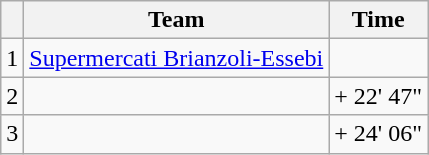<table class="wikitable">
<tr>
<th></th>
<th>Team</th>
<th>Time</th>
</tr>
<tr>
<td>1</td>
<td><a href='#'>Supermercati Brianzoli-Essebi</a></td>
<td align=right></td>
</tr>
<tr>
<td>2</td>
<td></td>
<td align=right>+ 22' 47"</td>
</tr>
<tr>
<td>3</td>
<td></td>
<td align=right>+ 24' 06"</td>
</tr>
</table>
